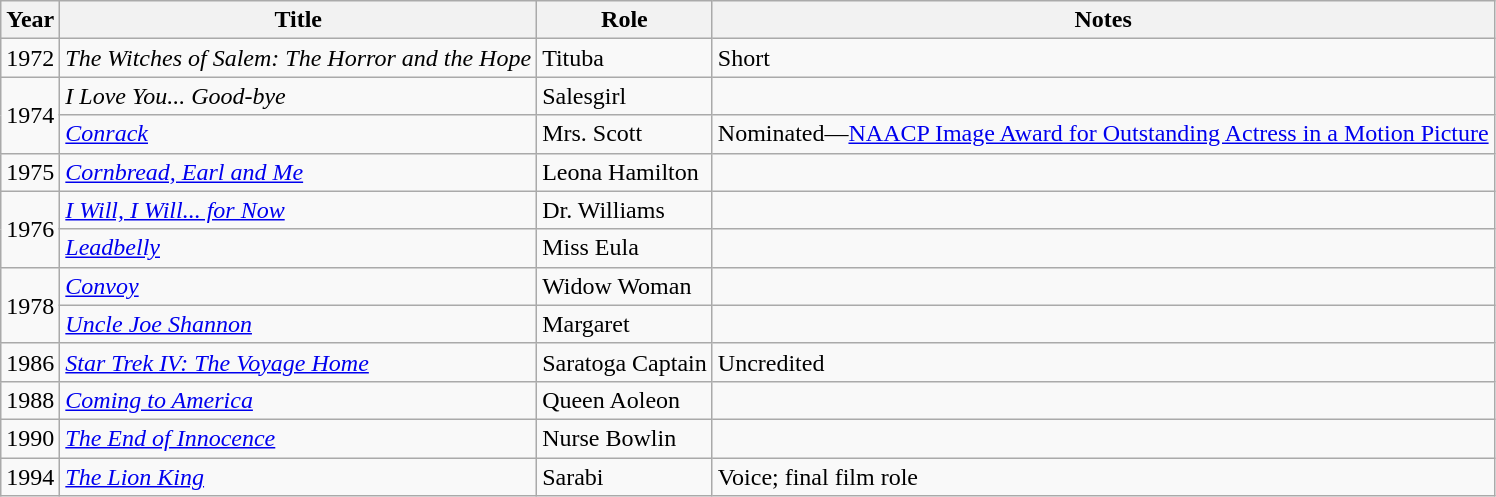<table class="wikitable sortable">
<tr>
<th>Year</th>
<th>Title</th>
<th>Role</th>
<th class="unsortable">Notes</th>
</tr>
<tr>
<td>1972</td>
<td><em>The Witches of Salem: The Horror and the Hope</em></td>
<td>Tituba</td>
<td>Short</td>
</tr>
<tr>
<td rowspan="2">1974</td>
<td><em>I Love You... Good-bye</em></td>
<td>Salesgirl</td>
<td></td>
</tr>
<tr>
<td><em><a href='#'>Conrack</a></em></td>
<td>Mrs. Scott</td>
<td>Nominated—<a href='#'>NAACP Image Award for Outstanding Actress in a Motion Picture</a></td>
</tr>
<tr>
<td>1975</td>
<td><em><a href='#'>Cornbread, Earl and Me</a></em></td>
<td>Leona Hamilton</td>
<td></td>
</tr>
<tr>
<td rowspan="2">1976</td>
<td><em><a href='#'>I Will, I Will... for Now</a></em></td>
<td>Dr. Williams</td>
<td></td>
</tr>
<tr>
<td><em><a href='#'>Leadbelly</a></em></td>
<td>Miss Eula</td>
<td></td>
</tr>
<tr>
<td rowspan="2">1978</td>
<td><em><a href='#'>Convoy</a></em></td>
<td>Widow Woman</td>
<td></td>
</tr>
<tr>
<td><em><a href='#'>Uncle Joe Shannon</a></em></td>
<td>Margaret</td>
<td></td>
</tr>
<tr>
<td>1986</td>
<td><em><a href='#'>Star Trek IV: The Voyage Home</a></em></td>
<td>Saratoga Captain</td>
<td>Uncredited</td>
</tr>
<tr>
<td>1988</td>
<td><em><a href='#'>Coming to America</a></em></td>
<td>Queen Aoleon</td>
<td></td>
</tr>
<tr>
<td>1990</td>
<td><em><a href='#'>The End of Innocence</a></em></td>
<td>Nurse Bowlin</td>
<td></td>
</tr>
<tr>
<td>1994</td>
<td><em><a href='#'>The Lion King</a></em></td>
<td>Sarabi</td>
<td>Voice; final film role</td>
</tr>
</table>
